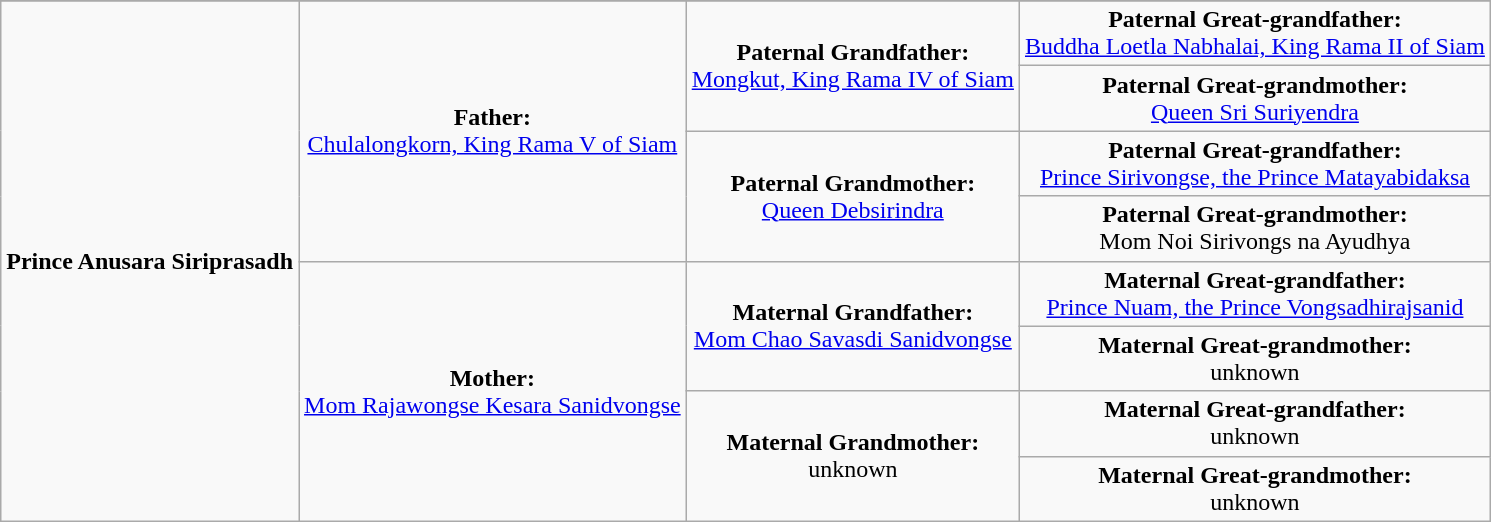<table class="wikitable">
<tr>
</tr>
<tr>
<td rowspan="8" align="center"><strong>Prince Anusara Siriprasadh</strong></td>
<td rowspan="4" align="center"><strong>Father:</strong><br><a href='#'>Chulalongkorn, King Rama V of Siam</a></td>
<td rowspan="2" align="center"><strong>Paternal Grandfather:</strong><br><a href='#'>Mongkut, King Rama IV of Siam</a></td>
<td align = "center"><strong>Paternal Great-grandfather:</strong><br><a href='#'>Buddha Loetla Nabhalai, King Rama II of Siam</a></td>
</tr>
<tr>
<td align = "center"><strong>Paternal Great-grandmother:</strong><br><a href='#'>Queen Sri Suriyendra</a></td>
</tr>
<tr>
<td rowspan="2" align="center"><strong>Paternal Grandmother:</strong><br><a href='#'>Queen Debsirindra</a></td>
<td align = "center"><strong>Paternal Great-grandfather:</strong><br><a href='#'>Prince Sirivongse, the Prince Matayabidaksa</a></td>
</tr>
<tr>
<td align = "center"><strong>Paternal Great-grandmother:</strong><br>Mom Noi Sirivongs na Ayudhya</td>
</tr>
<tr>
<td rowspan="4" align="center"><strong>Mother:</strong><br><a href='#'>Mom Rajawongse Kesara Sanidvongse</a></td>
<td rowspan="2" align="center"><strong>Maternal Grandfather:</strong><br><a href='#'>Mom Chao Savasdi Sanidvongse</a></td>
<td align = "center"><strong>Maternal Great-grandfather:</strong><br><a href='#'>Prince Nuam, the Prince Vongsadhirajsanid</a></td>
</tr>
<tr>
<td align = "center"><strong>Maternal Great-grandmother:</strong><br>unknown</td>
</tr>
<tr>
<td rowspan="2" align="center"><strong>Maternal Grandmother:</strong><br>unknown</td>
<td align = "center"><strong>Maternal Great-grandfather:</strong><br>unknown</td>
</tr>
<tr>
<td align = "center"><strong>Maternal Great-grandmother:</strong><br>unknown</td>
</tr>
</table>
